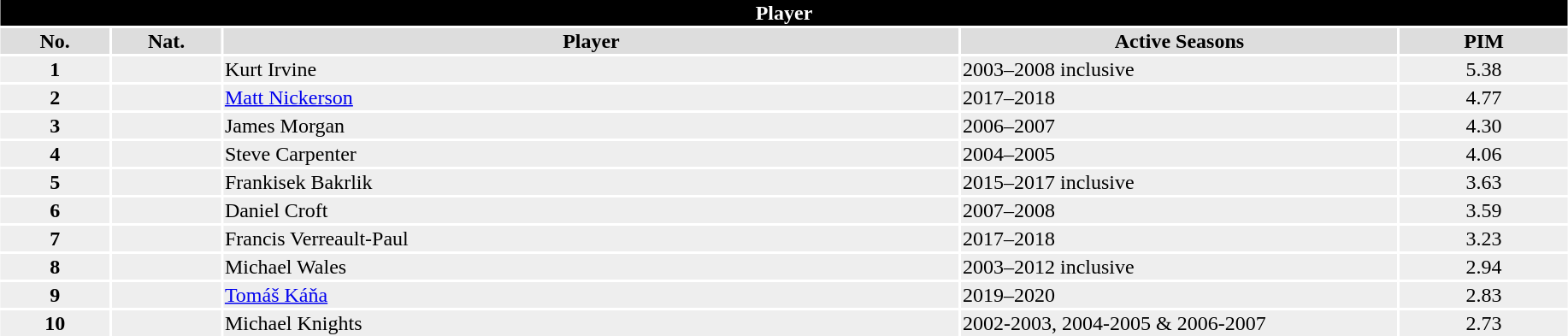<table class="toccolours"  style="width:97%; clear:both; margin:1.5em auto; text-align:center;">
<tr>
<th colspan="11" style="background:#000000; color:#FFFFFF;">Player</th>
</tr>
<tr style="background:#ddd;">
<th width=7%>No.</th>
<th width=7%>Nat.</th>
<th !width=30%>Player</th>
<th width=28%>Active Seasons</th>
<th widith=28%>PIM</th>
</tr>
<tr style="background:#eee;">
<td><strong>1</strong></td>
<td></td>
<td align="left">Kurt Irvine</td>
<td align=left>2003–2008 inclusive</td>
<td>5.38</td>
</tr>
<tr style="background:#eee;">
<td><strong>2</strong></td>
<td></td>
<td align=left><a href='#'>Matt Nickerson</a></td>
<td align=left>2017–2018</td>
<td>4.77</td>
</tr>
<tr style="background:#eee;">
<td><strong>3</strong></td>
<td></td>
<td align=left>James Morgan</td>
<td align=left>2006–2007</td>
<td>4.30</td>
</tr>
<tr style="background:#eee;">
<td><strong>4</strong></td>
<td></td>
<td align=left>Steve Carpenter</td>
<td align=left>2004–2005</td>
<td>4.06</td>
</tr>
<tr style="background:#eee;">
<td><strong>5</strong></td>
<td></td>
<td align=left>Frankisek Bakrlik</td>
<td align=left>2015–2017 inclusive</td>
<td>3.63</td>
</tr>
<tr style="background:#eee;">
<td><strong>6</strong></td>
<td></td>
<td align=left>Daniel Croft</td>
<td align=left>2007–2008</td>
<td>3.59</td>
</tr>
<tr style="background:#eee;">
<td><strong>7</strong></td>
<td></td>
<td align=left>Francis Verreault-Paul</td>
<td align=left>2017–2018</td>
<td>3.23</td>
</tr>
<tr style="background:#eee;">
<td><strong>8</strong></td>
<td></td>
<td align=left>Michael Wales</td>
<td align=left>2003–2012 inclusive</td>
<td>2.94</td>
</tr>
<tr style="background:#eee;">
<td><strong>9</strong></td>
<td></td>
<td align=left><a href='#'>Tomáš Káňa</a></td>
<td align=left>2019–2020</td>
<td>2.83</td>
</tr>
<tr style="background:#eee;">
<td><strong>10</strong></td>
<td></td>
<td align=left>Michael Knights</td>
<td align=left>2002-2003, 2004-2005 & 2006-2007</td>
<td>2.73</td>
</tr>
</table>
